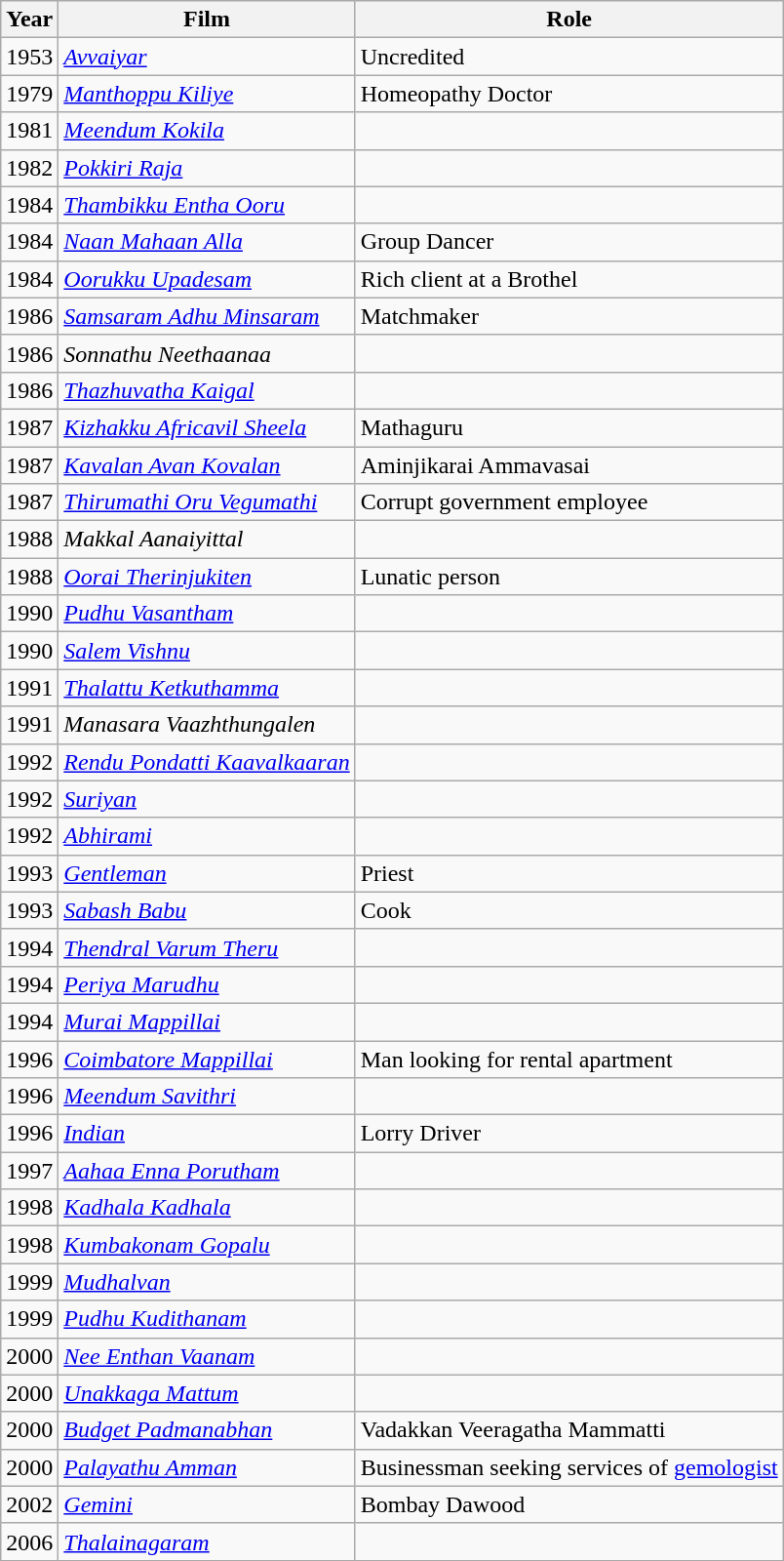<table class="wikitable sortable">
<tr>
<th>Year</th>
<th>Film</th>
<th>Role</th>
</tr>
<tr>
<td>1953</td>
<td><em><a href='#'>Avvaiyar</a></em></td>
<td>Uncredited</td>
</tr>
<tr>
<td>1979</td>
<td><em><a href='#'>Manthoppu Kiliye</a></em></td>
<td>Homeopathy Doctor</td>
</tr>
<tr>
<td>1981</td>
<td><em><a href='#'>Meendum Kokila</a></em></td>
<td></td>
</tr>
<tr>
<td>1982</td>
<td><em><a href='#'>Pokkiri Raja</a></em></td>
<td></td>
</tr>
<tr>
<td>1984</td>
<td><em><a href='#'>Thambikku Entha Ooru </a></em></td>
<td></td>
</tr>
<tr>
<td>1984</td>
<td><em><a href='#'>Naan Mahaan Alla</a></em></td>
<td>Group Dancer</td>
</tr>
<tr>
<td>1984</td>
<td><em><a href='#'>Oorukku Upadesam</a></em></td>
<td>Rich client at a Brothel</td>
</tr>
<tr>
<td>1986</td>
<td><em><a href='#'>Samsaram Adhu Minsaram</a></em></td>
<td>Matchmaker</td>
</tr>
<tr>
<td>1986</td>
<td><em>Sonnathu Neethaanaa</em></td>
<td></td>
</tr>
<tr>
<td>1986</td>
<td><em><a href='#'>Thazhuvatha Kaigal</a></em></td>
<td></td>
</tr>
<tr>
<td>1987</td>
<td><em><a href='#'>Kizhakku Africavil Sheela</a></em></td>
<td>Mathaguru</td>
</tr>
<tr>
<td>1987</td>
<td><em><a href='#'>Kavalan Avan Kovalan</a></em></td>
<td>Aminjikarai Ammavasai</td>
</tr>
<tr>
<td>1987</td>
<td><em><a href='#'>Thirumathi Oru Vegumathi</a></em></td>
<td>Corrupt government employee</td>
</tr>
<tr>
<td>1988</td>
<td><em>Makkal Aanaiyittal</em></td>
<td></td>
</tr>
<tr>
<td>1988</td>
<td><em><a href='#'>Oorai Therinjukiten</a></em></td>
<td>Lunatic person</td>
</tr>
<tr>
<td>1990</td>
<td><em><a href='#'>Pudhu Vasantham</a></em></td>
<td></td>
</tr>
<tr>
<td>1990</td>
<td><em><a href='#'>Salem Vishnu</a></em></td>
<td></td>
</tr>
<tr>
<td>1991</td>
<td><em><a href='#'>Thalattu Ketkuthamma</a></em></td>
<td></td>
</tr>
<tr>
<td>1991</td>
<td><em>Manasara Vaazhthungalen</em></td>
<td></td>
</tr>
<tr>
<td>1992</td>
<td><em><a href='#'>Rendu Pondatti Kaavalkaaran</a></em></td>
<td></td>
</tr>
<tr>
<td>1992</td>
<td><em><a href='#'>Suriyan</a></em></td>
<td></td>
</tr>
<tr>
<td>1992</td>
<td><em><a href='#'>Abhirami</a></em></td>
<td></td>
</tr>
<tr>
<td>1993</td>
<td><em><a href='#'>Gentleman</a></em></td>
<td>Priest</td>
</tr>
<tr>
<td>1993</td>
<td><em><a href='#'>Sabash Babu</a></em></td>
<td>Cook</td>
</tr>
<tr>
<td>1994</td>
<td><em><a href='#'>Thendral Varum Theru</a></em></td>
<td></td>
</tr>
<tr>
<td>1994</td>
<td><em><a href='#'>Periya Marudhu</a></em></td>
<td></td>
</tr>
<tr>
<td>1994</td>
<td><em><a href='#'>Murai Mappillai</a></em></td>
<td></td>
</tr>
<tr>
<td>1996</td>
<td><em><a href='#'>Coimbatore Mappillai</a></em></td>
<td>Man looking for rental apartment</td>
</tr>
<tr>
<td>1996</td>
<td><em><a href='#'>Meendum Savithri</a></em></td>
<td></td>
</tr>
<tr>
<td>1996</td>
<td><em><a href='#'>Indian</a></em></td>
<td>Lorry Driver</td>
</tr>
<tr>
<td>1997</td>
<td><em><a href='#'>Aahaa Enna Porutham</a></em></td>
<td></td>
</tr>
<tr>
<td>1998</td>
<td><em><a href='#'>Kadhala Kadhala</a></em></td>
<td></td>
</tr>
<tr>
<td>1998</td>
<td><em><a href='#'>Kumbakonam Gopalu</a></em></td>
<td></td>
</tr>
<tr>
<td>1999</td>
<td><em><a href='#'>Mudhalvan</a></em></td>
<td></td>
</tr>
<tr>
<td>1999</td>
<td><em><a href='#'>Pudhu Kudithanam</a></em></td>
<td></td>
</tr>
<tr>
<td>2000</td>
<td><em><a href='#'>Nee Enthan Vaanam</a></em></td>
<td></td>
</tr>
<tr>
<td>2000</td>
<td><em><a href='#'>Unakkaga Mattum</a></em></td>
<td></td>
</tr>
<tr>
<td>2000</td>
<td><em><a href='#'>Budget Padmanabhan</a></em></td>
<td>Vadakkan Veeragatha Mammatti</td>
</tr>
<tr>
<td>2000</td>
<td><em><a href='#'>Palayathu Amman</a></em></td>
<td>Businessman seeking services of <a href='#'>gemologist</a></td>
</tr>
<tr>
<td>2002</td>
<td><em><a href='#'>Gemini</a></em></td>
<td>Bombay Dawood</td>
</tr>
<tr>
<td>2006</td>
<td><em><a href='#'>Thalainagaram</a></em></td>
<td></td>
</tr>
<tr>
</tr>
</table>
